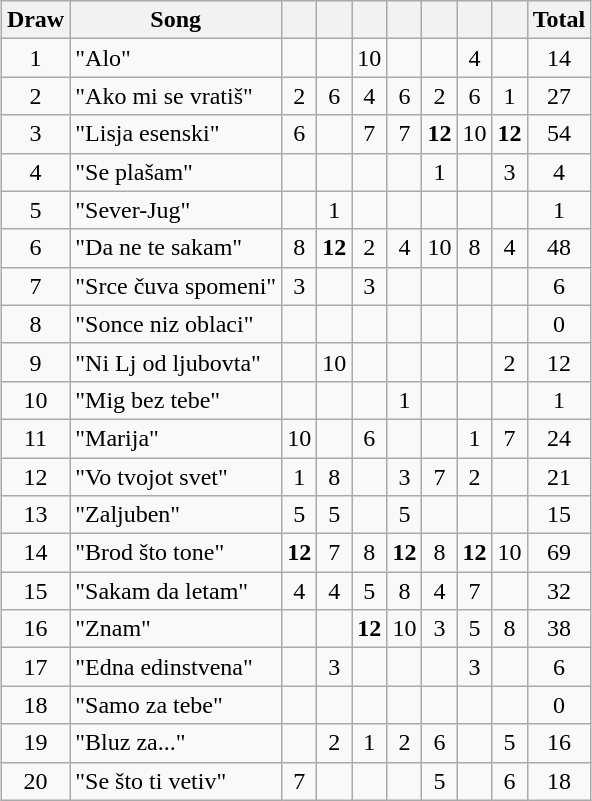<table class="wikitable collapsible" style="margin: 1em auto 1em auto; text-align:center;">
<tr>
<th>Draw</th>
<th>Song</th>
<th></th>
<th></th>
<th></th>
<th></th>
<th></th>
<th></th>
<th></th>
<th>Total</th>
</tr>
<tr>
<td>1</td>
<td align="left">"Alo"</td>
<td></td>
<td></td>
<td>10</td>
<td></td>
<td></td>
<td>4</td>
<td></td>
<td>14</td>
</tr>
<tr>
<td>2</td>
<td align="left">"Ako mi se vratiš"</td>
<td>2</td>
<td>6</td>
<td>4</td>
<td>6</td>
<td>2</td>
<td>6</td>
<td>1</td>
<td>27</td>
</tr>
<tr>
<td>3</td>
<td align="left">"Lisja esenski"</td>
<td>6</td>
<td></td>
<td>7</td>
<td>7</td>
<td><strong>12</strong></td>
<td>10</td>
<td><strong>12</strong></td>
<td>54</td>
</tr>
<tr>
<td>4</td>
<td align="left">"Se plašam"</td>
<td></td>
<td></td>
<td></td>
<td></td>
<td>1</td>
<td></td>
<td>3</td>
<td>4</td>
</tr>
<tr>
<td>5</td>
<td align="left">"Sever-Jug"</td>
<td></td>
<td>1</td>
<td></td>
<td></td>
<td></td>
<td></td>
<td></td>
<td>1</td>
</tr>
<tr>
<td>6</td>
<td align="left">"Da ne te sakam"</td>
<td>8</td>
<td><strong>12</strong></td>
<td>2</td>
<td>4</td>
<td>10</td>
<td>8</td>
<td>4</td>
<td>48</td>
</tr>
<tr>
<td>7</td>
<td align="left">"Srce čuva spomeni"</td>
<td>3</td>
<td></td>
<td>3</td>
<td></td>
<td></td>
<td></td>
<td></td>
<td>6</td>
</tr>
<tr>
<td>8</td>
<td align="left">"Sonce niz oblaci"</td>
<td></td>
<td></td>
<td></td>
<td></td>
<td></td>
<td></td>
<td></td>
<td>0</td>
</tr>
<tr>
<td>9</td>
<td align="left">"Ni Lj od ljubovta"</td>
<td></td>
<td>10</td>
<td></td>
<td></td>
<td></td>
<td></td>
<td>2</td>
<td>12</td>
</tr>
<tr>
<td>10</td>
<td align="left">"Mig bez tebe"</td>
<td></td>
<td></td>
<td></td>
<td>1</td>
<td></td>
<td></td>
<td></td>
<td>1</td>
</tr>
<tr>
<td>11</td>
<td align="left">"Marija"</td>
<td>10</td>
<td></td>
<td>6</td>
<td></td>
<td></td>
<td>1</td>
<td>7</td>
<td>24</td>
</tr>
<tr>
<td>12</td>
<td align="left">"Vo tvojot svet"</td>
<td>1</td>
<td>8</td>
<td></td>
<td>3</td>
<td>7</td>
<td>2</td>
<td></td>
<td>21</td>
</tr>
<tr>
<td>13</td>
<td align="left">"Zaljuben"</td>
<td>5</td>
<td>5</td>
<td></td>
<td>5</td>
<td></td>
<td></td>
<td></td>
<td>15</td>
</tr>
<tr>
<td>14</td>
<td align="left">"Brod što tone"</td>
<td><strong>12</strong></td>
<td>7</td>
<td>8</td>
<td><strong>12</strong></td>
<td>8</td>
<td><strong>12</strong></td>
<td>10</td>
<td>69</td>
</tr>
<tr>
<td>15</td>
<td align="left">"Sakam da letam"</td>
<td>4</td>
<td>4</td>
<td>5</td>
<td>8</td>
<td>4</td>
<td>7</td>
<td></td>
<td>32</td>
</tr>
<tr>
<td>16</td>
<td align="left">"Znam"</td>
<td></td>
<td></td>
<td><strong>12</strong></td>
<td>10</td>
<td>3</td>
<td>5</td>
<td>8</td>
<td>38</td>
</tr>
<tr>
<td>17</td>
<td align="left">"Edna edinstvena"</td>
<td></td>
<td>3</td>
<td></td>
<td></td>
<td></td>
<td>3</td>
<td></td>
<td>6</td>
</tr>
<tr>
<td>18</td>
<td align="left">"Samo za tebe"</td>
<td></td>
<td></td>
<td></td>
<td></td>
<td></td>
<td></td>
<td></td>
<td>0</td>
</tr>
<tr>
<td>19</td>
<td align="left">"Bluz za..."</td>
<td></td>
<td>2</td>
<td>1</td>
<td>2</td>
<td>6</td>
<td></td>
<td>5</td>
<td>16</td>
</tr>
<tr>
<td>20</td>
<td align="left">"Se što ti vetiv"</td>
<td>7</td>
<td></td>
<td></td>
<td></td>
<td>5</td>
<td></td>
<td>6</td>
<td>18</td>
</tr>
</table>
